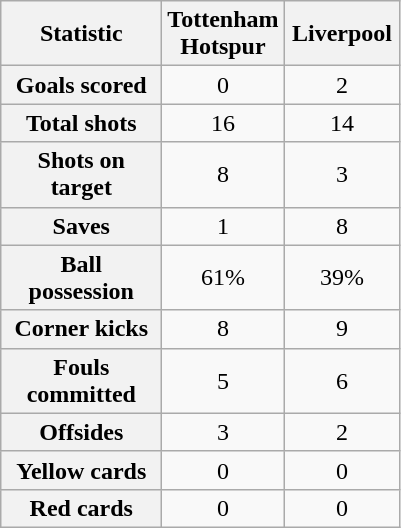<table class="wikitable plainrowheaders" style="text-align:center">
<tr>
<th scope="col" style="width:100px">Statistic</th>
<th scope="col" style="width:70px">Tottenham Hotspur</th>
<th scope="col" style="width:70px">Liverpool</th>
</tr>
<tr>
<th scope=row>Goals scored</th>
<td>0</td>
<td>2</td>
</tr>
<tr>
<th scope=row>Total shots</th>
<td>16</td>
<td>14</td>
</tr>
<tr>
<th scope=row>Shots on target</th>
<td>8</td>
<td>3</td>
</tr>
<tr>
<th scope=row>Saves</th>
<td>1</td>
<td>8</td>
</tr>
<tr>
<th scope=row>Ball possession</th>
<td>61%</td>
<td>39%</td>
</tr>
<tr>
<th scope=row>Corner kicks</th>
<td>8</td>
<td>9</td>
</tr>
<tr>
<th scope=row>Fouls committed</th>
<td>5</td>
<td>6</td>
</tr>
<tr>
<th scope=row>Offsides</th>
<td>3</td>
<td>2</td>
</tr>
<tr>
<th scope=row>Yellow cards</th>
<td>0</td>
<td>0</td>
</tr>
<tr>
<th scope=row>Red cards</th>
<td>0</td>
<td>0</td>
</tr>
</table>
